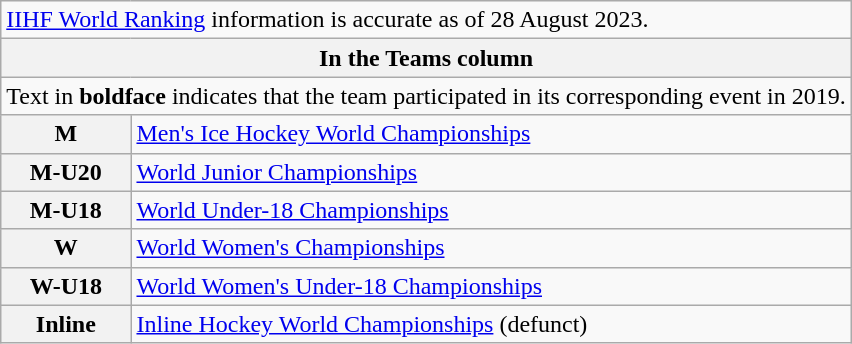<table class="wikitable">
<tr>
<td colspan=2><a href='#'>IIHF World Ranking</a> information is accurate as of 28 August 2023.</td>
</tr>
<tr>
<th colspan=2>In the Teams column</th>
</tr>
<tr>
<td colspan=2>Text in <strong>boldface</strong> indicates that the team participated in its corresponding event in 2019.</td>
</tr>
<tr>
<th>M</th>
<td><a href='#'>Men's Ice Hockey World Championships</a></td>
</tr>
<tr>
<th>M-U20</th>
<td><a href='#'>World Junior Championships</a></td>
</tr>
<tr>
<th>M-U18</th>
<td><a href='#'>World Under-18 Championships</a></td>
</tr>
<tr>
<th>W</th>
<td><a href='#'>World Women's Championships</a></td>
</tr>
<tr>
<th>W-U18</th>
<td><a href='#'>World Women's Under-18 Championships</a></td>
</tr>
<tr>
<th>Inline</th>
<td><a href='#'>Inline Hockey World Championships</a> (defunct)</td>
</tr>
</table>
